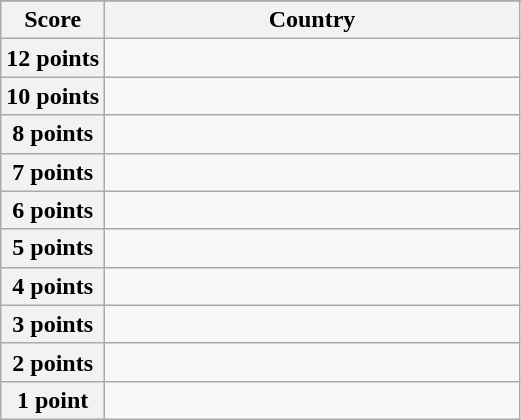<table class="wikitable">
<tr>
</tr>
<tr>
<th scope="col" width="20%">Score</th>
<th scope="col">Country</th>
</tr>
<tr>
<th scope="row">12 points</th>
<td></td>
</tr>
<tr>
<th scope="row">10 points</th>
<td></td>
</tr>
<tr>
<th scope="row">8 points</th>
<td></td>
</tr>
<tr>
<th scope="row">7 points</th>
<td></td>
</tr>
<tr>
<th scope="row">6 points</th>
<td></td>
</tr>
<tr>
<th scope="row">5 points</th>
<td></td>
</tr>
<tr>
<th scope="row">4 points</th>
<td></td>
</tr>
<tr>
<th scope="row">3 points</th>
<td></td>
</tr>
<tr>
<th scope="row">2 points</th>
<td></td>
</tr>
<tr>
<th scope="row">1 point</th>
<td></td>
</tr>
</table>
